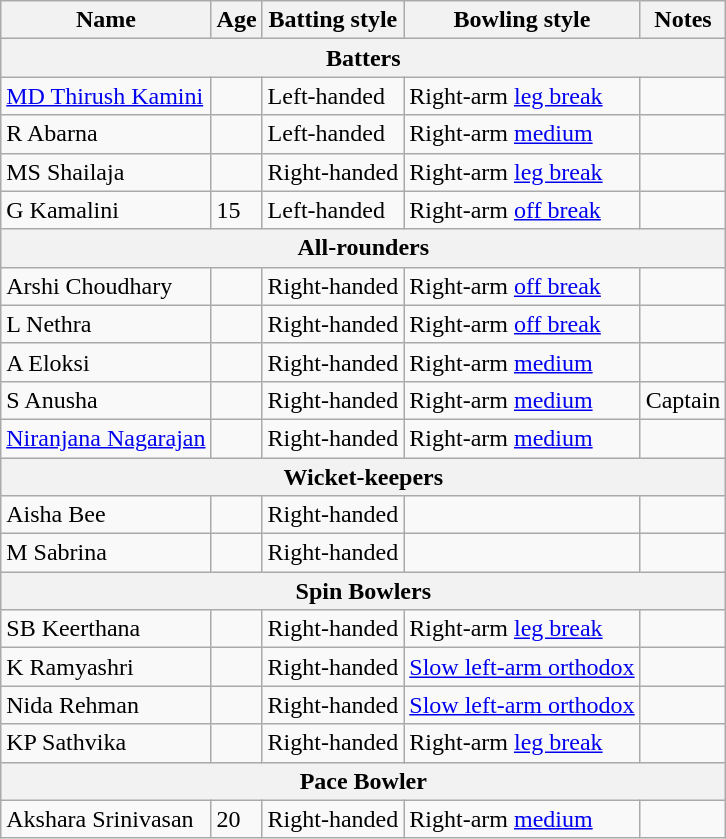<table class="wikitable">
<tr>
<th>Name</th>
<th>Age</th>
<th>Batting style</th>
<th>Bowling style</th>
<th>Notes</th>
</tr>
<tr>
<th colspan="5">Batters</th>
</tr>
<tr>
<td><a href='#'>MD Thirush Kamini</a></td>
<td></td>
<td>Left-handed</td>
<td>Right-arm <a href='#'>leg break</a></td>
<td></td>
</tr>
<tr>
<td>R Abarna</td>
<td></td>
<td>Left-handed</td>
<td>Right-arm <a href='#'>medium</a></td>
<td></td>
</tr>
<tr>
<td>MS Shailaja</td>
<td></td>
<td>Right-handed</td>
<td>Right-arm <a href='#'>leg break</a></td>
<td></td>
</tr>
<tr>
<td>G Kamalini</td>
<td>15</td>
<td>Left-handed</td>
<td>Right-arm <a href='#'>off break</a></td>
<td></td>
</tr>
<tr>
<th colspan="5">All-rounders</th>
</tr>
<tr>
<td>Arshi Choudhary</td>
<td></td>
<td>Right-handed</td>
<td>Right-arm <a href='#'>off break</a></td>
<td></td>
</tr>
<tr>
<td>L Nethra</td>
<td></td>
<td>Right-handed</td>
<td>Right-arm <a href='#'>off break</a></td>
<td></td>
</tr>
<tr>
<td>A Eloksi</td>
<td></td>
<td>Right-handed</td>
<td>Right-arm <a href='#'>medium</a></td>
<td></td>
</tr>
<tr>
<td>S Anusha</td>
<td></td>
<td>Right-handed</td>
<td>Right-arm <a href='#'>medium</a></td>
<td>Captain</td>
</tr>
<tr>
<td><a href='#'>Niranjana Nagarajan</a></td>
<td></td>
<td>Right-handed</td>
<td>Right-arm <a href='#'>medium</a></td>
<td></td>
</tr>
<tr>
<th colspan="5">Wicket-keepers</th>
</tr>
<tr>
<td>Aisha Bee</td>
<td></td>
<td>Right-handed</td>
<td></td>
<td></td>
</tr>
<tr>
<td>M Sabrina</td>
<td></td>
<td>Right-handed</td>
<td></td>
<td></td>
</tr>
<tr>
<th colspan="5">Spin Bowlers</th>
</tr>
<tr>
<td>SB Keerthana</td>
<td></td>
<td>Right-handed</td>
<td>Right-arm <a href='#'>leg break</a></td>
<td></td>
</tr>
<tr>
<td>K Ramyashri</td>
<td></td>
<td>Right-handed</td>
<td><a href='#'>Slow left-arm orthodox</a></td>
<td></td>
</tr>
<tr>
<td>Nida Rehman</td>
<td></td>
<td>Right-handed</td>
<td><a href='#'>Slow left-arm orthodox</a></td>
<td></td>
</tr>
<tr>
<td>KP Sathvika</td>
<td></td>
<td>Right-handed</td>
<td>Right-arm <a href='#'>leg break</a></td>
<td></td>
</tr>
<tr>
<th colspan="5">Pace Bowler</th>
</tr>
<tr>
<td>Akshara Srinivasan</td>
<td>20</td>
<td>Right-handed</td>
<td>Right-arm <a href='#'>medium</a></td>
<td></td>
</tr>
</table>
